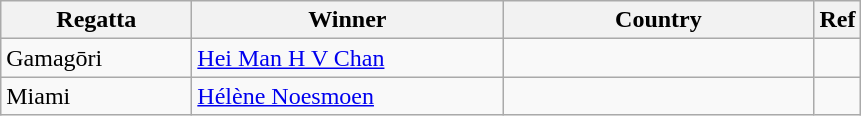<table class="wikitable">
<tr>
<th width=120>Regatta</th>
<th width=200px>Winner</th>
<th width=200px>Country</th>
<th>Ref</th>
</tr>
<tr>
<td>Gamagōri</td>
<td><a href='#'>Hei Man H V Chan</a></td>
<td></td>
<td></td>
</tr>
<tr>
<td>Miami</td>
<td><a href='#'>Hélène Noesmoen</a></td>
<td></td>
<td></td>
</tr>
</table>
